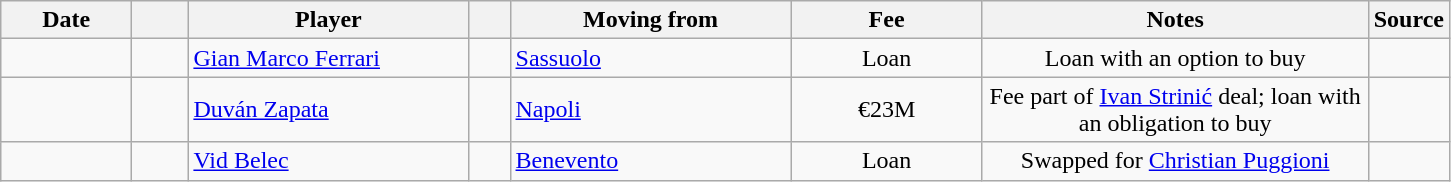<table class="wikitable sortable">
<tr>
<th style="width:80px;">Date</th>
<th style="width:30px;"></th>
<th style="width:180px;">Player</th>
<th style="width:20px;"></th>
<th style="width:180px;">Moving from</th>
<th style="width:120px;" class="unsortable">Fee</th>
<th style="width:250px;" class="unsortable">Notes</th>
<th style="width:20px;">Source</th>
</tr>
<tr>
<td></td>
<td align=center></td>
<td> <a href='#'>Gian Marco Ferrari</a></td>
<td align=center></td>
<td> <a href='#'>Sassuolo</a></td>
<td align=center>Loan</td>
<td align=center>Loan with an option to buy</td>
<td></td>
</tr>
<tr>
<td></td>
<td align=center></td>
<td> <a href='#'>Duván Zapata</a></td>
<td align=center></td>
<td> <a href='#'>Napoli</a></td>
<td align=center>€23M</td>
<td align=center>Fee part of <a href='#'>Ivan Strinić</a> deal; loan with an obligation to buy</td>
<td></td>
</tr>
<tr>
<td></td>
<td align=center></td>
<td> <a href='#'>Vid Belec</a></td>
<td align=center></td>
<td> <a href='#'>Benevento</a></td>
<td align=center>Loan</td>
<td align=center>Swapped for <a href='#'>Christian Puggioni</a></td>
<td></td>
</tr>
</table>
